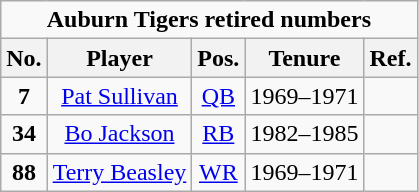<table class="wikitable" style="text-align:center">
<tr>
<td colspan=5 style=><strong>Auburn Tigers retired numbers</strong></td>
</tr>
<tr>
<th style=>No.</th>
<th style=>Player</th>
<th style=>Pos.</th>
<th style=>Tenure</th>
<th style=>Ref.</th>
</tr>
<tr>
<td><strong>7</strong></td>
<td><a href='#'>Pat Sullivan</a></td>
<td><a href='#'>QB</a></td>
<td>1969–1971</td>
<td></td>
</tr>
<tr>
<td><strong>34</strong></td>
<td><a href='#'>Bo Jackson</a></td>
<td><a href='#'>RB</a></td>
<td>1982–1985</td>
<td></td>
</tr>
<tr>
<td><strong>88</strong></td>
<td><a href='#'>Terry Beasley</a></td>
<td><a href='#'>WR</a></td>
<td>1969–1971</td>
<td></td>
</tr>
</table>
